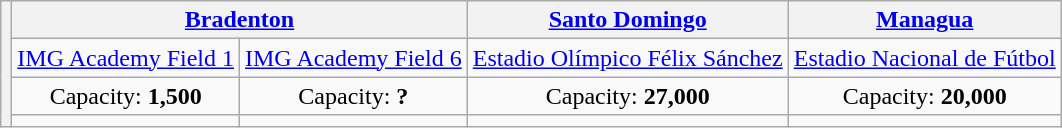<table class="wikitable" style="text-align:center">
<tr>
<th rowspan="4"></th>
<th colspan="2"> <a href='#'>Bradenton</a></th>
<th> <a href='#'>Santo Domingo</a></th>
<th> <a href='#'>Managua</a></th>
</tr>
<tr>
<td><a href='#'>IMG Academy Field 1</a></td>
<td><a href='#'>IMG Academy Field 6</a></td>
<td><a href='#'>Estadio Olímpico Félix Sánchez</a></td>
<td><a href='#'>Estadio Nacional de Fútbol</a></td>
</tr>
<tr>
<td>Capacity: <strong>1,500</strong></td>
<td>Capacity: <strong>?</strong></td>
<td>Capacity: <strong>27,000</strong></td>
<td>Capacity: <strong>20,000</strong></td>
</tr>
<tr>
<td></td>
<td></td>
<td></td>
<td></td>
</tr>
</table>
